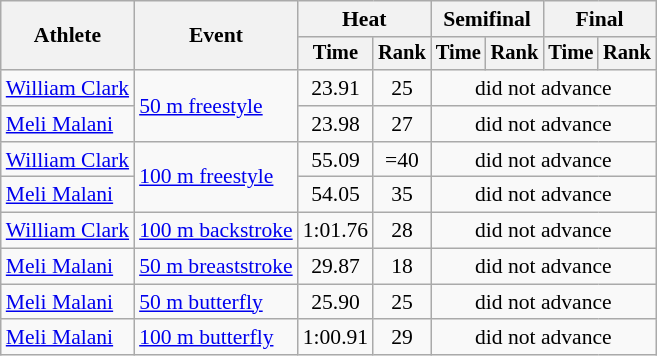<table class=wikitable style=font-size:90%>
<tr>
<th rowspan=2>Athlete</th>
<th rowspan=2>Event</th>
<th colspan=2>Heat</th>
<th colspan=2>Semifinal</th>
<th colspan=2>Final</th>
</tr>
<tr style=font-size:95%>
<th>Time</th>
<th>Rank</th>
<th>Time</th>
<th>Rank</th>
<th>Time</th>
<th>Rank</th>
</tr>
<tr align=center>
<td align=left><a href='#'>William Clark</a></td>
<td align=left rowspan=2><a href='#'>50 m freestyle</a></td>
<td>23.91</td>
<td>25</td>
<td colspan=4>did not advance</td>
</tr>
<tr align=center>
<td align=left><a href='#'>Meli Malani</a></td>
<td>23.98</td>
<td>27</td>
<td colspan=4>did not advance</td>
</tr>
<tr align=center>
<td align=left><a href='#'>William Clark</a></td>
<td align=left rowspan=2><a href='#'>100 m freestyle</a></td>
<td>55.09</td>
<td>=40</td>
<td colspan=4>did not advance</td>
</tr>
<tr align=center>
<td align=left><a href='#'>Meli Malani</a></td>
<td>54.05</td>
<td>35</td>
<td colspan=4>did not advance</td>
</tr>
<tr align=center>
<td align=left><a href='#'>William Clark</a></td>
<td align=left><a href='#'>100 m backstroke</a></td>
<td>1:01.76</td>
<td>28</td>
<td colspan=4>did not advance</td>
</tr>
<tr align=center>
<td align=left><a href='#'>Meli Malani</a></td>
<td align=left><a href='#'>50 m breaststroke</a></td>
<td>29.87</td>
<td>18</td>
<td colspan=4>did not advance</td>
</tr>
<tr align=center>
<td align=left><a href='#'>Meli Malani</a></td>
<td align=left><a href='#'>50 m butterfly</a></td>
<td>25.90</td>
<td>25</td>
<td colspan=4>did not advance</td>
</tr>
<tr align=center>
<td align=left><a href='#'>Meli Malani</a></td>
<td align=left><a href='#'>100 m butterfly</a></td>
<td>1:00.91</td>
<td>29</td>
<td colspan=4>did not advance</td>
</tr>
</table>
